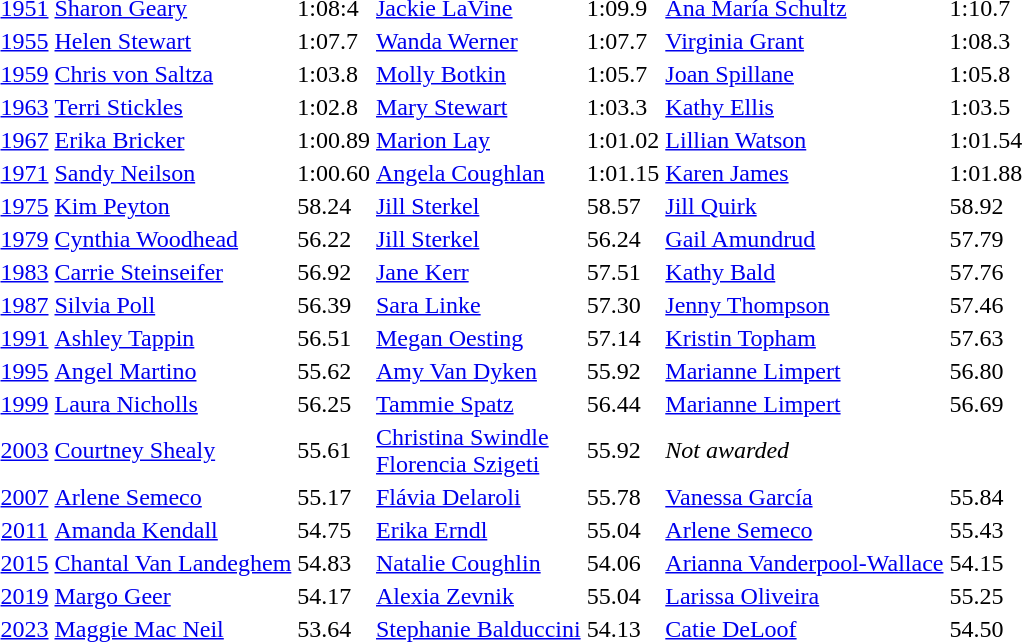<table>
<tr>
<td align=center><a href='#'>1951</a></td>
<td> <a href='#'>Sharon Geary</a></td>
<td>1:08:4</td>
<td> <a href='#'>Jackie LaVine</a></td>
<td>1:09.9</td>
<td> <a href='#'>Ana María Schultz</a></td>
<td>1:10.7</td>
</tr>
<tr>
<td align=center><a href='#'>1955</a></td>
<td> <a href='#'>Helen Stewart</a></td>
<td>1:07.7</td>
<td> <a href='#'>Wanda Werner</a></td>
<td>1:07.7</td>
<td> <a href='#'>Virginia Grant</a></td>
<td>1:08.3</td>
</tr>
<tr>
<td align=center><a href='#'>1959</a></td>
<td> <a href='#'>Chris von Saltza</a></td>
<td>1:03.8</td>
<td> <a href='#'>Molly Botkin</a></td>
<td>1:05.7</td>
<td> <a href='#'>Joan Spillane</a></td>
<td>1:05.8</td>
</tr>
<tr>
<td align=center><a href='#'>1963</a></td>
<td> <a href='#'>Terri Stickles</a></td>
<td>1:02.8</td>
<td> <a href='#'>Mary Stewart</a></td>
<td>1:03.3</td>
<td> <a href='#'>Kathy Ellis</a></td>
<td>1:03.5</td>
</tr>
<tr>
<td align=center><a href='#'>1967</a></td>
<td> <a href='#'>Erika Bricker</a></td>
<td>1:00.89</td>
<td> <a href='#'>Marion Lay</a></td>
<td>1:01.02</td>
<td> <a href='#'>Lillian Watson</a></td>
<td>1:01.54</td>
</tr>
<tr>
<td align=center><a href='#'>1971</a></td>
<td> <a href='#'>Sandy Neilson</a></td>
<td>1:00.60</td>
<td> <a href='#'>Angela Coughlan</a></td>
<td>1:01.15</td>
<td> <a href='#'>Karen James</a></td>
<td>1:01.88</td>
</tr>
<tr>
<td align=center><a href='#'>1975</a></td>
<td> <a href='#'>Kim Peyton</a></td>
<td>58.24</td>
<td> <a href='#'>Jill Sterkel</a></td>
<td>58.57</td>
<td> <a href='#'>Jill Quirk</a></td>
<td>58.92</td>
</tr>
<tr>
<td align=center><a href='#'>1979</a></td>
<td> <a href='#'>Cynthia Woodhead</a></td>
<td>56.22</td>
<td> <a href='#'>Jill Sterkel</a></td>
<td>56.24</td>
<td> <a href='#'>Gail Amundrud</a></td>
<td>57.79</td>
</tr>
<tr>
<td align=center><a href='#'>1983</a></td>
<td> <a href='#'>Carrie Steinseifer</a></td>
<td>56.92</td>
<td> <a href='#'>Jane Kerr</a></td>
<td>57.51</td>
<td> <a href='#'>Kathy Bald</a></td>
<td>57.76</td>
</tr>
<tr>
<td align=center><a href='#'>1987</a></td>
<td> <a href='#'>Silvia Poll</a></td>
<td>56.39</td>
<td> <a href='#'>Sara Linke</a></td>
<td>57.30</td>
<td> <a href='#'>Jenny Thompson</a></td>
<td>57.46</td>
</tr>
<tr>
<td align=center><a href='#'>1991</a></td>
<td> <a href='#'>Ashley Tappin</a></td>
<td>56.51</td>
<td> <a href='#'>Megan Oesting</a></td>
<td>57.14</td>
<td> <a href='#'>Kristin Topham</a></td>
<td>57.63</td>
</tr>
<tr>
<td align=center><a href='#'>1995</a></td>
<td> <a href='#'>Angel Martino</a></td>
<td>55.62</td>
<td> <a href='#'>Amy Van Dyken</a></td>
<td>55.92</td>
<td> <a href='#'>Marianne Limpert</a></td>
<td>56.80</td>
</tr>
<tr>
<td align=center><a href='#'>1999</a></td>
<td> <a href='#'>Laura Nicholls</a></td>
<td>56.25</td>
<td> <a href='#'>Tammie Spatz</a></td>
<td>56.44</td>
<td> <a href='#'>Marianne Limpert</a></td>
<td>56.69</td>
</tr>
<tr>
<td align=center><a href='#'>2003</a></td>
<td> <a href='#'>Courtney Shealy</a></td>
<td>55.61</td>
<td> <a href='#'>Christina Swindle</a><br> <a href='#'>Florencia Szigeti</a></td>
<td>55.92</td>
<td colspan=2 rowspan=1><em>Not awarded</em></td>
</tr>
<tr>
<td align=center><a href='#'>2007</a></td>
<td> <a href='#'>Arlene Semeco</a></td>
<td>55.17</td>
<td> <a href='#'>Flávia Delaroli</a></td>
<td>55.78</td>
<td> <a href='#'>Vanessa García</a></td>
<td>55.84</td>
</tr>
<tr>
<td align=center><a href='#'>2011</a></td>
<td> <a href='#'>Amanda Kendall</a></td>
<td>54.75</td>
<td> <a href='#'>Erika Erndl</a></td>
<td>55.04</td>
<td> <a href='#'>Arlene Semeco</a></td>
<td>55.43</td>
</tr>
<tr>
<td align=center><a href='#'>2015</a></td>
<td> <a href='#'>Chantal Van Landeghem</a></td>
<td>54.83</td>
<td> <a href='#'>Natalie Coughlin</a></td>
<td>54.06</td>
<td> <a href='#'>Arianna Vanderpool-Wallace</a></td>
<td>54.15</td>
</tr>
<tr>
<td align=center><a href='#'>2019</a></td>
<td> <a href='#'>Margo Geer</a></td>
<td>54.17</td>
<td> <a href='#'>Alexia Zevnik</a></td>
<td>55.04</td>
<td> <a href='#'>Larissa Oliveira</a></td>
<td>55.25</td>
</tr>
<tr>
<td align=center><a href='#'>2023</a></td>
<td> <a href='#'>Maggie Mac Neil</a></td>
<td>53.64</td>
<td> <a href='#'>Stephanie Balduccini</a></td>
<td>54.13</td>
<td> <a href='#'>Catie DeLoof</a></td>
<td>54.50</td>
</tr>
</table>
